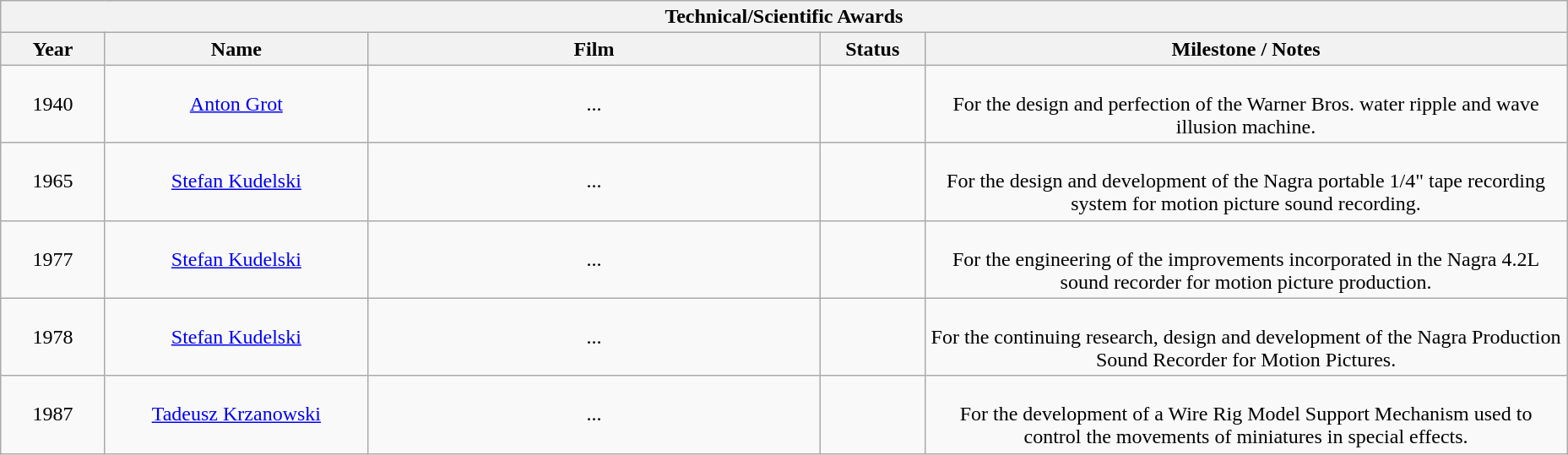<table class="wikitable" style="text-align: center">
<tr>
<th colspan=6 style="text-align:center;">Technical/Scientific Awards</th>
</tr>
<tr>
<th style="width:075px;">Year</th>
<th style="width:200px;">Name</th>
<th style="width:350px;">Film</th>
<th style="width:075px;">Status</th>
<th style="width:500px;">Milestone / Notes</th>
</tr>
<tr>
<td>1940</td>
<td><a href='#'>Anton Grot</a></td>
<td>...</td>
<td></td>
<td><br>For the design and perfection of the Warner Bros. water ripple and wave illusion machine.</td>
</tr>
<tr>
<td>1965</td>
<td><a href='#'>Stefan Kudelski</a></td>
<td>...</td>
<td></td>
<td><br>For the design and development of the Nagra portable 1/4" tape recording system for motion picture sound recording.</td>
</tr>
<tr>
<td>1977</td>
<td><a href='#'>Stefan Kudelski</a></td>
<td>...</td>
<td></td>
<td><br>For the engineering of the improvements incorporated in the Nagra 4.2L sound recorder for motion picture production.</td>
</tr>
<tr>
<td>1978</td>
<td><a href='#'>Stefan Kudelski</a></td>
<td>...</td>
<td></td>
<td><br>For the continuing research, design and development of the Nagra Production Sound Recorder for Motion Pictures.</td>
</tr>
<tr>
<td>1987</td>
<td><a href='#'>Tadeusz Krzanowski</a></td>
<td>...</td>
<td></td>
<td><br>For the development of a Wire Rig Model Support Mechanism used to control the movements of miniatures in special effects.</td>
</tr>
</table>
